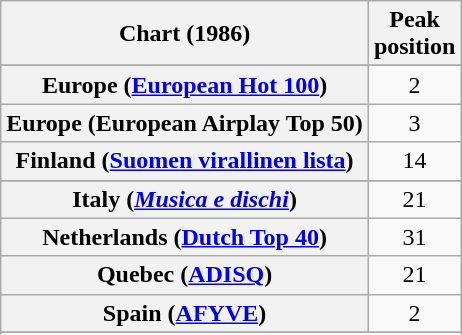<table class="wikitable sortable plainrowheaders">
<tr>
<th>Chart (1986)</th>
<th>Peak<br>position</th>
</tr>
<tr>
</tr>
<tr>
<th scope="row">Europe (<a href='#'>European Hot 100</a>)</th>
<td align="center">2</td>
</tr>
<tr>
<th scope="row">Europe (European Airplay Top 50)</th>
<td style="text-align:center;">3</td>
</tr>
<tr>
<th scope="row">Finland (<a href='#'>Suomen virallinen lista</a>)</th>
<td align="center">14</td>
</tr>
<tr>
</tr>
<tr>
<th scope="row">Italy (<em><a href='#'>Musica e dischi</a></em>)</th>
<td align="center">21</td>
</tr>
<tr>
<th scope="row">Netherlands (<a href='#'>Dutch Top 40</a>)</th>
<td align="center">31</td>
</tr>
<tr>
<th scope="row">Quebec (<a href='#'>ADISQ</a>)</th>
<td align="center">21</td>
</tr>
<tr>
<th scope="row">Spain (<a href='#'>AFYVE</a>)</th>
<td align="center">2</td>
</tr>
<tr>
</tr>
<tr>
</tr>
<tr>
</tr>
<tr>
</tr>
</table>
